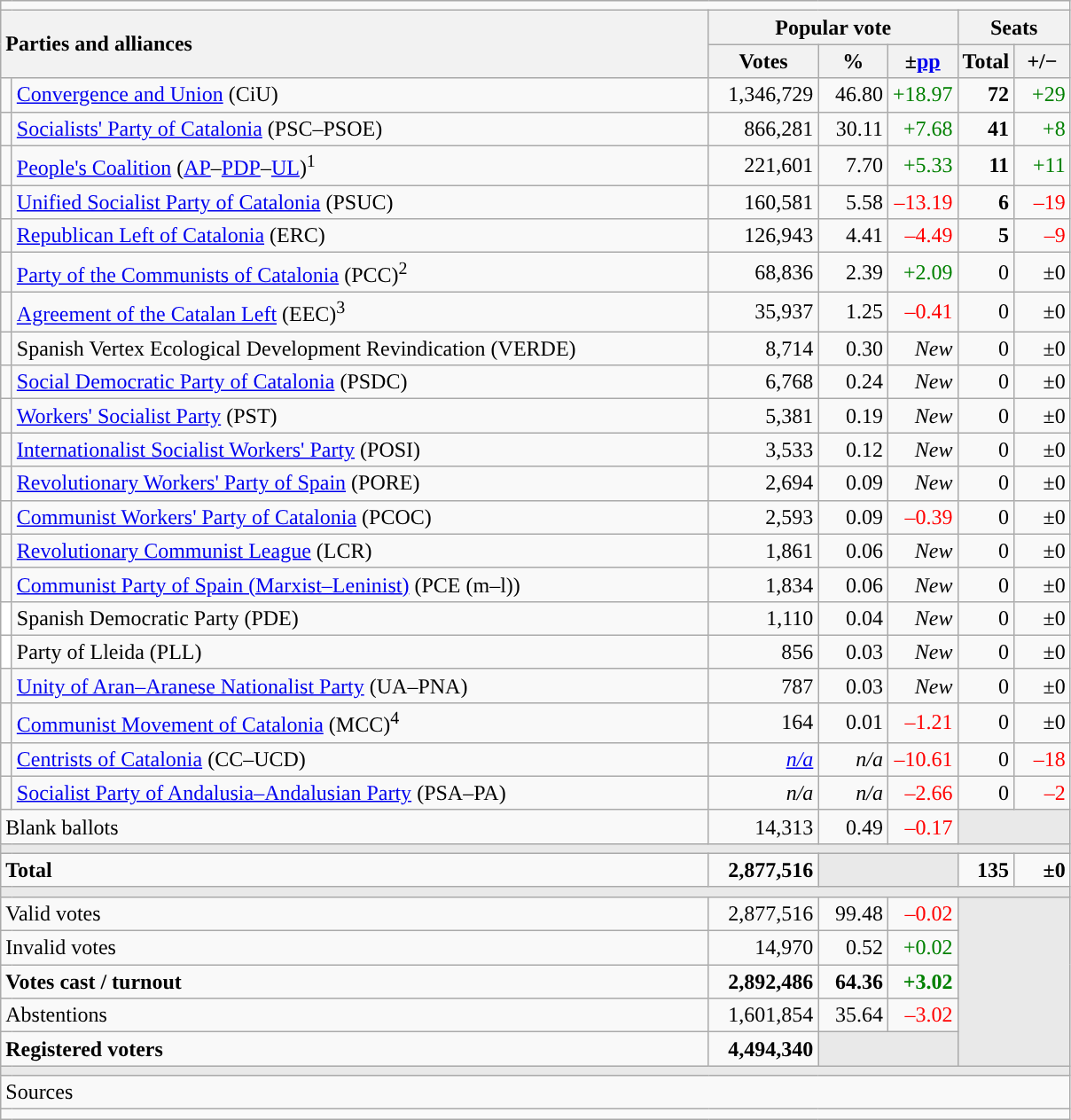<table class="wikitable" style="text-align:right;">
<tr>
<td colspan="7"></td>
</tr>
<tr>
<th style="text-align:left;" rowspan="2" colspan="2" width="525">Parties and alliances</th>
<th colspan="3">Popular vote</th>
<th colspan="2">Seats</th>
</tr>
<tr>
<th width="75">Votes</th>
<th width="45">%</th>
<th width="45">±<a href='#'>pp</a></th>
<th width="35">Total</th>
<th width="35">+/−</th>
</tr>
<tr>
<td width="1" style="color:inherit;background:"></td>
<td align="left"><a href='#'>Convergence and Union</a> (CiU)</td>
<td>1,346,729</td>
<td>46.80</td>
<td style="color:green;">+18.97</td>
<td><strong>72</strong></td>
<td style="color:green;">+29</td>
</tr>
<tr>
<td style="color:inherit;background:"></td>
<td align="left"><a href='#'>Socialists' Party of Catalonia</a> (PSC–PSOE)</td>
<td>866,281</td>
<td>30.11</td>
<td style="color:green;">+7.68</td>
<td><strong>41</strong></td>
<td style="color:green;">+8</td>
</tr>
<tr>
<td style="color:inherit;background:"></td>
<td align="left"><a href='#'>People's Coalition</a> (<a href='#'>AP</a>–<a href='#'>PDP</a>–<a href='#'>UL</a>)<sup>1</sup></td>
<td>221,601</td>
<td>7.70</td>
<td style="color:green;">+5.33</td>
<td><strong>11</strong></td>
<td style="color:green;">+11</td>
</tr>
<tr>
<td style="color:inherit;background:"></td>
<td align="left"><a href='#'>Unified Socialist Party of Catalonia</a> (PSUC)</td>
<td>160,581</td>
<td>5.58</td>
<td style="color:red;">–13.19</td>
<td><strong>6</strong></td>
<td style="color:red;">–19</td>
</tr>
<tr>
<td style="color:inherit;background:"></td>
<td align="left"><a href='#'>Republican Left of Catalonia</a> (ERC)</td>
<td>126,943</td>
<td>4.41</td>
<td style="color:red;">–4.49</td>
<td><strong>5</strong></td>
<td style="color:red;">–9</td>
</tr>
<tr>
<td style="color:inherit;background:"></td>
<td align="left"><a href='#'>Party of the Communists of Catalonia</a> (PCC)<sup>2</sup></td>
<td>68,836</td>
<td>2.39</td>
<td style="color:green;">+2.09</td>
<td>0</td>
<td>±0</td>
</tr>
<tr>
<td style="color:inherit;background:"></td>
<td align="left"><a href='#'>Agreement of the Catalan Left</a> (EEC)<sup>3</sup></td>
<td>35,937</td>
<td>1.25</td>
<td style="color:red;">–0.41</td>
<td>0</td>
<td>±0</td>
</tr>
<tr>
<td style="color:inherit;background:"></td>
<td align="left">Spanish Vertex Ecological Development Revindication (VERDE)</td>
<td>8,714</td>
<td>0.30</td>
<td><em>New</em></td>
<td>0</td>
<td>±0</td>
</tr>
<tr>
<td style="color:inherit;background:"></td>
<td align="left"><a href='#'>Social Democratic Party of Catalonia</a> (PSDC)</td>
<td>6,768</td>
<td>0.24</td>
<td><em>New</em></td>
<td>0</td>
<td>±0</td>
</tr>
<tr>
<td style="color:inherit;background:"></td>
<td align="left"><a href='#'>Workers' Socialist Party</a> (PST)</td>
<td>5,381</td>
<td>0.19</td>
<td><em>New</em></td>
<td>0</td>
<td>±0</td>
</tr>
<tr>
<td style="color:inherit;background:"></td>
<td align="left"><a href='#'>Internationalist Socialist Workers' Party</a> (POSI)</td>
<td>3,533</td>
<td>0.12</td>
<td><em>New</em></td>
<td>0</td>
<td>±0</td>
</tr>
<tr>
<td style="color:inherit;background:"></td>
<td align="left"><a href='#'>Revolutionary Workers' Party of Spain</a> (PORE)</td>
<td>2,694</td>
<td>0.09</td>
<td><em>New</em></td>
<td>0</td>
<td>±0</td>
</tr>
<tr>
<td style="color:inherit;background:"></td>
<td align="left"><a href='#'>Communist Workers' Party of Catalonia</a> (PCOC)</td>
<td>2,593</td>
<td>0.09</td>
<td style="color:red;">–0.39</td>
<td>0</td>
<td>±0</td>
</tr>
<tr>
<td style="color:inherit;background:"></td>
<td align="left"><a href='#'>Revolutionary Communist League</a> (LCR)</td>
<td>1,861</td>
<td>0.06</td>
<td><em>New</em></td>
<td>0</td>
<td>±0</td>
</tr>
<tr>
<td style="color:inherit;background:"></td>
<td align="left"><a href='#'>Communist Party of Spain (Marxist–Leninist)</a> (PCE (m–l))</td>
<td>1,834</td>
<td>0.06</td>
<td><em>New</em></td>
<td>0</td>
<td>±0</td>
</tr>
<tr>
<td bgcolor="white"></td>
<td align="left">Spanish Democratic Party (PDE)</td>
<td>1,110</td>
<td>0.04</td>
<td><em>New</em></td>
<td>0</td>
<td>±0</td>
</tr>
<tr>
<td bgcolor="white"></td>
<td align="left">Party of Lleida (PLL)</td>
<td>856</td>
<td>0.03</td>
<td><em>New</em></td>
<td>0</td>
<td>±0</td>
</tr>
<tr>
<td style="color:inherit;background:"></td>
<td align="left"><a href='#'>Unity of Aran–Aranese Nationalist Party</a> (UA–PNA)</td>
<td>787</td>
<td>0.03</td>
<td><em>New</em></td>
<td>0</td>
<td>±0</td>
</tr>
<tr>
<td style="color:inherit;background:"></td>
<td align="left"><a href='#'>Communist Movement of Catalonia</a> (MCC)<sup>4</sup></td>
<td>164</td>
<td>0.01</td>
<td style="color:red;">–1.21</td>
<td>0</td>
<td>±0</td>
</tr>
<tr>
<td style="color:inherit;background:"></td>
<td align="left"><a href='#'>Centrists of Catalonia</a> (CC–UCD)</td>
<td><em><a href='#'>n/a</a></em></td>
<td><em>n/a</em></td>
<td style="color:red;">–10.61</td>
<td>0</td>
<td style="color:red;">–18</td>
</tr>
<tr>
<td style="color:inherit;background:"></td>
<td align="left"><a href='#'>Socialist Party of Andalusia–Andalusian Party</a> (PSA–PA)</td>
<td><em>n/a</em></td>
<td><em>n/a</em></td>
<td style="color:red;">–2.66</td>
<td>0</td>
<td style="color:red;">–2</td>
</tr>
<tr>
<td align="left" colspan="2">Blank ballots</td>
<td>14,313</td>
<td>0.49</td>
<td style="color:red;">–0.17</td>
<td bgcolor="#E9E9E9" colspan="2"></td>
</tr>
<tr>
<td colspan="7" bgcolor="#E9E9E9"></td>
</tr>
<tr style="font-weight:bold;">
<td align="left" colspan="2">Total</td>
<td>2,877,516</td>
<td bgcolor="#E9E9E9" colspan="2"></td>
<td>135</td>
<td>±0</td>
</tr>
<tr>
<td colspan="7" bgcolor="#E9E9E9"></td>
</tr>
<tr>
<td align="left" colspan="2">Valid votes</td>
<td>2,877,516</td>
<td>99.48</td>
<td style="color:red;">–0.02</td>
<td bgcolor="#E9E9E9" colspan="2" rowspan="5"></td>
</tr>
<tr>
<td align="left" colspan="2">Invalid votes</td>
<td>14,970</td>
<td>0.52</td>
<td style="color:green;">+0.02</td>
</tr>
<tr style="font-weight:bold;">
<td align="left" colspan="2">Votes cast / turnout</td>
<td>2,892,486</td>
<td>64.36</td>
<td style="color:green;">+3.02</td>
</tr>
<tr>
<td align="left" colspan="2">Abstentions</td>
<td>1,601,854</td>
<td>35.64</td>
<td style="color:red;">–3.02</td>
</tr>
<tr style="font-weight:bold;">
<td align="left" colspan="2">Registered voters</td>
<td>4,494,340</td>
<td bgcolor="#E9E9E9" colspan="2"></td>
</tr>
<tr>
<td colspan="7" bgcolor="#E9E9E9"></td>
</tr>
<tr>
<td align="left" colspan="7">Sources</td>
</tr>
<tr>
<td colspan="7" style="text-align:left; max-width:790px;"></td>
</tr>
</table>
